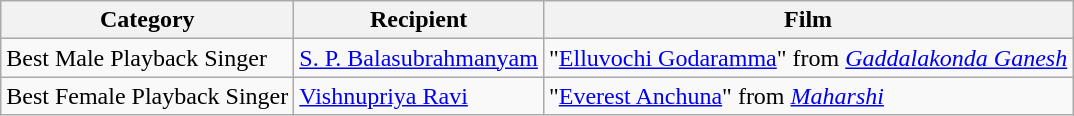<table class="wikitable">
<tr>
<th>Category</th>
<th>Recipient</th>
<th>Film</th>
</tr>
<tr>
<td>Best Male Playback Singer</td>
<td><a href='#'>S. P. Balasubrahmanyam</a></td>
<td>"<a href='#'>Elluvochi Godaramma</a>" from <em><a href='#'>Gaddalakonda Ganesh</a></em></td>
</tr>
<tr>
<td>Best Female Playback Singer</td>
<td><a href='#'>Vishnupriya Ravi</a></td>
<td>"<a href='#'>Everest Anchuna</a>" from <em><a href='#'>Maharshi</a></em></td>
</tr>
</table>
